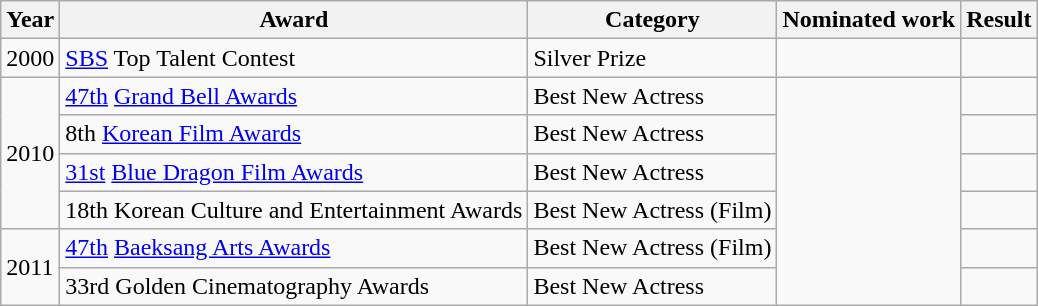<table class="wikitable">
<tr>
<th>Year</th>
<th>Award</th>
<th>Category</th>
<th>Nominated work</th>
<th>Result</th>
</tr>
<tr>
<td>2000</td>
<td><a href='#'>SBS</a> Top Talent Contest</td>
<td>Silver Prize</td>
<td></td>
<td></td>
</tr>
<tr>
<td rowspan=4>2010</td>
<td><a href='#'>47th</a> <a href='#'>Grand Bell Awards</a></td>
<td>Best New Actress</td>
<td rowspan=6></td>
<td></td>
</tr>
<tr>
<td>8th <a href='#'>Korean Film Awards</a></td>
<td>Best New Actress</td>
<td></td>
</tr>
<tr>
<td><a href='#'>31st</a> <a href='#'>Blue Dragon Film Awards</a></td>
<td>Best New Actress</td>
<td></td>
</tr>
<tr>
<td>18th Korean Culture and Entertainment Awards</td>
<td>Best New Actress (Film)</td>
<td></td>
</tr>
<tr>
<td rowspan=2>2011</td>
<td><a href='#'>47th</a> <a href='#'>Baeksang Arts Awards</a></td>
<td>Best New Actress (Film)</td>
<td></td>
</tr>
<tr>
<td>33rd Golden Cinematography Awards</td>
<td>Best New Actress</td>
<td></td>
</tr>
</table>
